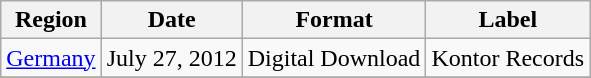<table class=wikitable>
<tr>
<th>Region</th>
<th>Date</th>
<th>Format</th>
<th>Label</th>
</tr>
<tr>
<td><a href='#'>Germany</a></td>
<td>July 27, 2012</td>
<td>Digital Download</td>
<td>Kontor Records</td>
</tr>
<tr>
</tr>
</table>
